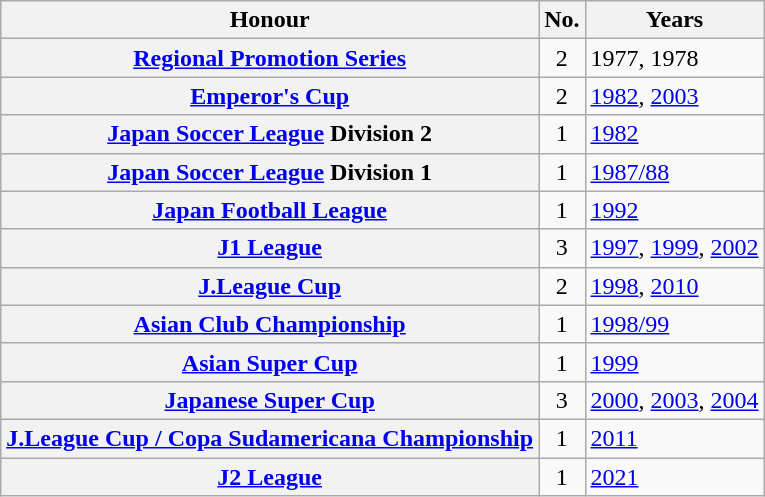<table class="wikitable">
<tr>
<th Scope=col>Honour</th>
<th !Scope=col>No.</th>
<th !Scope=col>Years</th>
</tr>
<tr>
<th scope="row"><a href='#'>Regional Promotion Series</a></th>
<td align="center">2</td>
<td>1977, 1978</td>
</tr>
<tr>
<th scope="row"><a href='#'>Emperor's Cup</a></th>
<td align="center">2</td>
<td><a href='#'>1982</a>, <a href='#'>2003</a></td>
</tr>
<tr>
<th scope="row"><a href='#'>Japan Soccer League</a> Division 2</th>
<td align="center">1</td>
<td><a href='#'>1982</a></td>
</tr>
<tr>
<th scope="row"><a href='#'>Japan Soccer League</a> Division 1</th>
<td align="center">1</td>
<td><a href='#'>1987/88</a></td>
</tr>
<tr>
<th scope="row"><a href='#'>Japan Football League</a></th>
<td align="center">1</td>
<td><a href='#'>1992</a></td>
</tr>
<tr>
<th scope=row><a href='#'>J1 League</a></th>
<td align="center">3</td>
<td><a href='#'>1997</a>, <a href='#'>1999</a>, <a href='#'>2002</a></td>
</tr>
<tr>
<th scope="row"><a href='#'>J.League Cup</a></th>
<td align="center">2</td>
<td><a href='#'>1998</a>, <a href='#'>2010</a></td>
</tr>
<tr>
<th scope="row"><a href='#'>Asian Club Championship</a></th>
<td align="center">1</td>
<td><a href='#'>1998/99</a></td>
</tr>
<tr>
<th scope="row"><a href='#'>Asian Super Cup</a></th>
<td align="center">1</td>
<td><a href='#'>1999</a></td>
</tr>
<tr>
<th scope="row"><a href='#'>Japanese Super Cup</a></th>
<td align="center">3</td>
<td><a href='#'>2000</a>, <a href='#'>2003</a>, <a href='#'>2004</a></td>
</tr>
<tr>
<th scope="row"><a href='#'>J.League Cup / Copa Sudamericana Championship</a></th>
<td align="center">1</td>
<td><a href='#'>2011</a></td>
</tr>
<tr>
<th scope=row><a href='#'>J2 League</a></th>
<td align="center">1</td>
<td><a href='#'>2021</a></td>
</tr>
</table>
